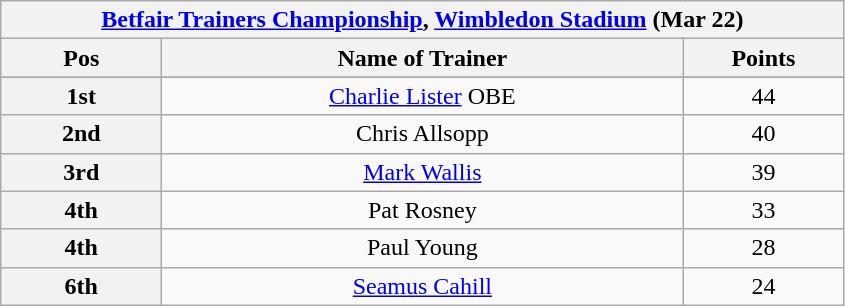<table class="wikitable">
<tr>
<th colspan="3"><a href='#'>Betfair Trainers Championship</a>, <a href='#'>Wimbledon Stadium</a> (Mar 22)</th>
</tr>
<tr>
<th width=100>Pos</th>
<th width=340>Name of Trainer</th>
<th width=100>Points</th>
</tr>
<tr>
</tr>
<tr align=center>
<th>1st</th>
<td><a href='#'>Charlie Lister</a> OBE</td>
<td align-center>44</td>
</tr>
<tr align=center>
<th>2nd</th>
<td>Chris Allsopp</td>
<td align-center>40</td>
</tr>
<tr align=center>
<th>3rd</th>
<td><a href='#'>Mark Wallis</a></td>
<td align-center>39</td>
</tr>
<tr align=center>
<th>4th</th>
<td>Pat Rosney</td>
<td align-center>33</td>
</tr>
<tr align=center>
<th>4th</th>
<td>Paul Young</td>
<td align-center>28</td>
</tr>
<tr align=center>
<th>6th</th>
<td><a href='#'>Seamus Cahill</a></td>
<td align-center>24</td>
</tr>
</table>
